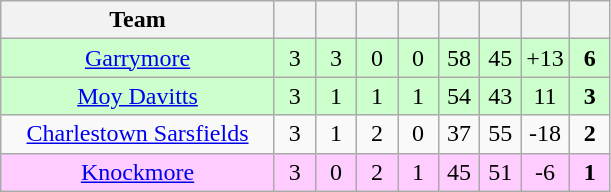<table class="wikitable" style="text-align:center">
<tr>
<th style="width:175px;">Team</th>
<th width="20"></th>
<th width="20"></th>
<th width="20"></th>
<th width="20"></th>
<th width="20"></th>
<th width="20"></th>
<th width="20"></th>
<th width="20"></th>
</tr>
<tr style="background:#cfc;">
<td><a href='#'>Garrymore</a></td>
<td>3</td>
<td>3</td>
<td>0</td>
<td>0</td>
<td>58</td>
<td>45</td>
<td>+13</td>
<td><strong>6</strong></td>
</tr>
<tr style="background:#cfc;">
<td><a href='#'>Moy Davitts</a></td>
<td>3</td>
<td>1</td>
<td>1</td>
<td>1</td>
<td>54</td>
<td>43</td>
<td>11</td>
<td><strong>3</strong></td>
</tr>
<tr>
<td><a href='#'>Charlestown Sarsfields</a></td>
<td>3</td>
<td>1</td>
<td>2</td>
<td>0</td>
<td>37</td>
<td>55</td>
<td>-18</td>
<td><strong>2</strong></td>
</tr>
<tr style="background:#fcf;">
<td><a href='#'>Knockmore</a></td>
<td>3</td>
<td>0</td>
<td>2</td>
<td>1</td>
<td>45</td>
<td>51</td>
<td>-6</td>
<td><strong>1</strong></td>
</tr>
</table>
